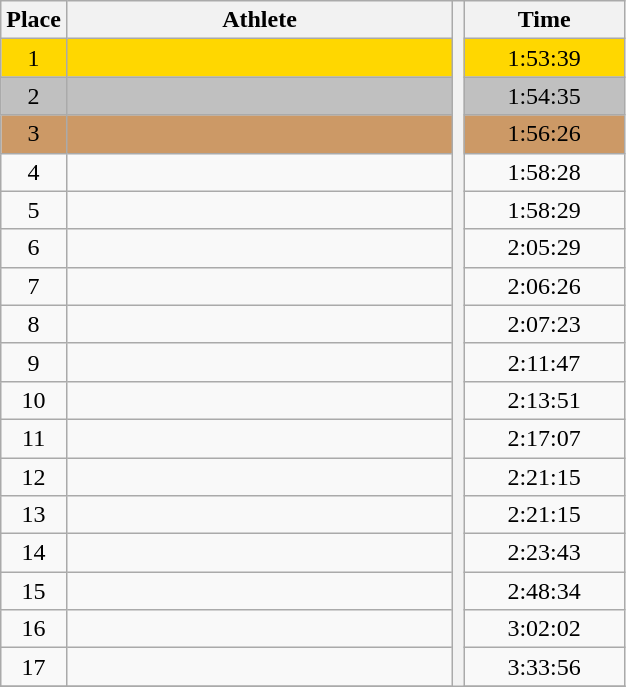<table class="wikitable" style="text-align:center">
<tr>
<th>Place</th>
<th width=250>Athlete</th>
<th rowspan=27></th>
<th width=100>Time</th>
</tr>
<tr bgcolor=gold>
<td>1</td>
<td align=left></td>
<td>1:53:39</td>
</tr>
<tr bgcolor=silver>
<td>2</td>
<td align=left></td>
<td>1:54:35</td>
</tr>
<tr bgcolor=cc9966>
<td>3</td>
<td align=left></td>
<td>1:56:26</td>
</tr>
<tr>
<td>4</td>
<td align=left></td>
<td>1:58:28</td>
</tr>
<tr>
<td>5</td>
<td align=left></td>
<td>1:58:29</td>
</tr>
<tr>
<td>6</td>
<td align=left></td>
<td>2:05:29</td>
</tr>
<tr>
<td>7</td>
<td align=left></td>
<td>2:06:26</td>
</tr>
<tr>
<td>8</td>
<td align=left></td>
<td>2:07:23</td>
</tr>
<tr>
<td>9</td>
<td align=left></td>
<td>2:11:47</td>
</tr>
<tr>
<td>10</td>
<td align=left></td>
<td>2:13:51</td>
</tr>
<tr>
<td>11</td>
<td align=left></td>
<td>2:17:07</td>
</tr>
<tr>
<td>12</td>
<td align=left></td>
<td>2:21:15</td>
</tr>
<tr>
<td>13</td>
<td align=left></td>
<td>2:21:15</td>
</tr>
<tr>
<td>14</td>
<td align=left></td>
<td>2:23:43</td>
</tr>
<tr>
<td>15</td>
<td align=left></td>
<td>2:48:34</td>
</tr>
<tr>
<td>16</td>
<td align=left></td>
<td>3:02:02</td>
</tr>
<tr>
<td>17</td>
<td align=left></td>
<td>3:33:56</td>
</tr>
<tr>
</tr>
</table>
